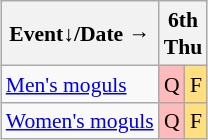<table class="wikitable" style="margin:0.5em auto; font-size:90%; line-height:1.25em; text-align:center;">
<tr>
<th>Event↓/Date →</th>
<th colspan=2>6th<br>Thu</th>
</tr>
<tr>
<td align="left"><a href='#'>Men's moguls</a></td>
<td bgcolor="#FFBBBB">Q</td>
<td bgcolor="#FFDF80">F</td>
</tr>
<tr>
<td align="left"><a href='#'>Women's moguls</a></td>
<td bgcolor="#FFBBBB">Q</td>
<td bgcolor="#FFDF80">F</td>
</tr>
</table>
